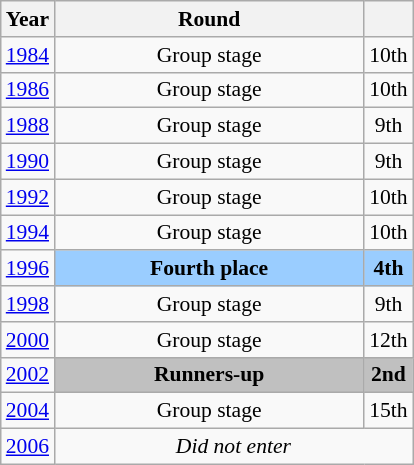<table class="wikitable" style="text-align: center; font-size:90%">
<tr>
<th>Year</th>
<th style="width:200px">Round</th>
<th></th>
</tr>
<tr>
<td><a href='#'>1984</a></td>
<td>Group stage</td>
<td>10th</td>
</tr>
<tr>
<td><a href='#'>1986</a></td>
<td>Group stage</td>
<td>10th</td>
</tr>
<tr>
<td><a href='#'>1988</a></td>
<td>Group stage</td>
<td>9th</td>
</tr>
<tr>
<td><a href='#'>1990</a></td>
<td>Group stage</td>
<td>9th</td>
</tr>
<tr>
<td><a href='#'>1992</a></td>
<td>Group stage</td>
<td>10th</td>
</tr>
<tr>
<td><a href='#'>1994</a></td>
<td>Group stage</td>
<td>10th</td>
</tr>
<tr>
<td><a href='#'>1996</a></td>
<td bgcolor="9acdff"><strong>Fourth place</strong></td>
<td bgcolor="9acdff"><strong>4th</strong></td>
</tr>
<tr>
<td><a href='#'>1998</a></td>
<td>Group stage</td>
<td>9th</td>
</tr>
<tr>
<td><a href='#'>2000</a></td>
<td>Group stage</td>
<td>12th</td>
</tr>
<tr>
<td><a href='#'>2002</a></td>
<td bgcolor=Silver><strong>Runners-up</strong></td>
<td bgcolor=Silver><strong>2nd</strong></td>
</tr>
<tr>
<td><a href='#'>2004</a></td>
<td>Group stage</td>
<td>15th</td>
</tr>
<tr>
<td><a href='#'>2006</a></td>
<td colspan="2"><em>Did not enter</em></td>
</tr>
</table>
